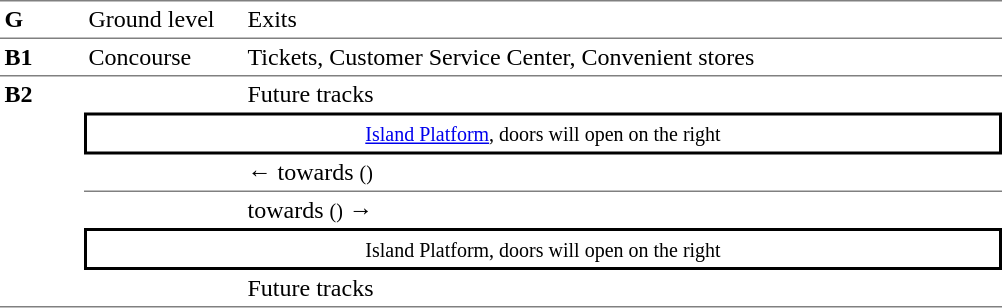<table style="border-spacing:0;">
<tr>
<td style="border-bottom:solid 1px gray;border-top:solid 1px gray;width:50px;vertical-align:top;padding:3px;"><strong>G</strong></td>
<td style="border-top:solid 1px gray;border-bottom:solid 1px gray;width:100px;vertical-align:top;padding:3px;">Ground level</td>
<td style="border-top:solid 1px gray;border-bottom:solid 1px gray;width:500px;vertical-align:top;padding:3px;">Exits</td>
</tr>
<tr>
<td style="border-bottom:solid 1px gray;vertical-align:top;padding:3px;"><strong>B1</strong></td>
<td style="border-bottom:solid 1px gray;vertical-align:top;padding:3px;">Concourse</td>
<td style="border-bottom:solid 1px gray;padding:3px;">Tickets, Customer Service Center, Convenient stores</td>
</tr>
<tr>
<td style="border-bottom:solid 1px gray;vertical-align:top;padding:3px;" rowspan=6><strong>B2</strong></td>
<td style="padding:3px;"></td>
<td style="padding:3px;"> Future  tracks</td>
</tr>
<tr>
<td style="border-right:solid 2px black;border-left:solid 2px black;border-top:solid 2px black;border-bottom:solid 2px black;text-align:center;padding:3px;" colspan=3><small><a href='#'>Island Platform</a>, doors will open on the right</small></td>
</tr>
<tr>
<td style="border-bottom:solid 1px gray;padding:3px;"></td>
<td style="border-bottom:solid 1px gray;padding:3px;">←  towards  <small> ()</small> </td>
</tr>
<tr>
<td></td>
<td style="padding:3px;">  towards  <small> ()</small> →</td>
</tr>
<tr>
<td style="border-right:solid 2px black;border-left:solid 2px black;border-top:solid 2px black;border-bottom:solid 2px black;text-align:center;padding:3px;" colspan=3><small>Island Platform, doors will open on the right</small></td>
</tr>
<tr>
<td style="border-bottom:solid 1px gray;padding:3px;"></td>
<td style="border-bottom:solid 1px gray;padding:3px;"> Future  tracks</td>
</tr>
</table>
